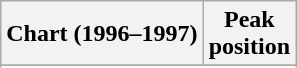<table class="wikitable sortable plainrowheaders" style="text-align:center">
<tr>
<th scope="col">Chart (1996–1997)</th>
<th scope="col">Peak<br>position</th>
</tr>
<tr>
</tr>
<tr>
</tr>
<tr>
</tr>
<tr>
</tr>
<tr>
</tr>
<tr>
</tr>
<tr>
</tr>
<tr>
</tr>
<tr>
</tr>
<tr>
</tr>
<tr>
</tr>
<tr>
</tr>
</table>
